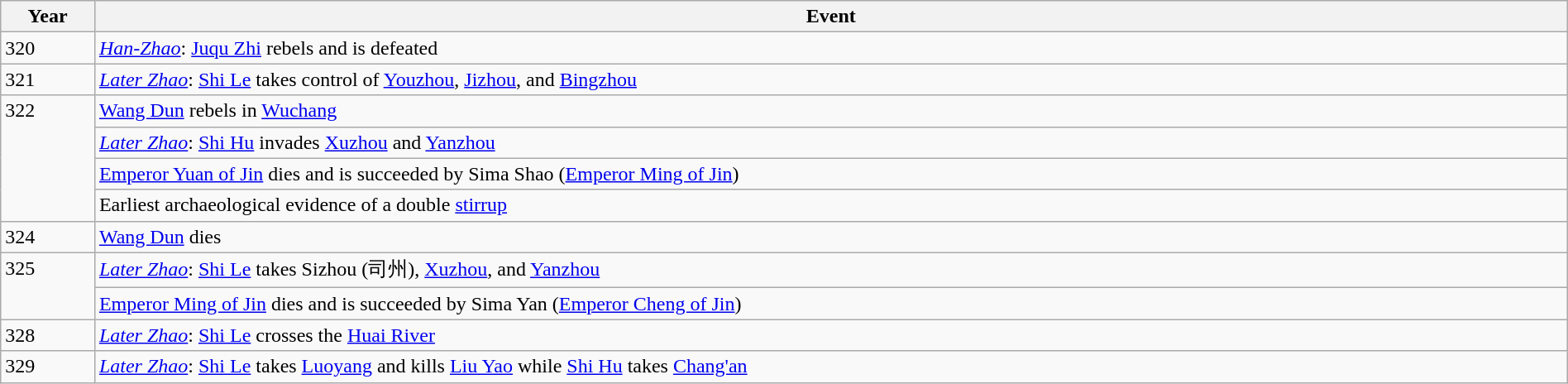<table class="wikitable" style="width:100%;">
<tr>
<th style="width:6%">Year</th>
<th>Event</th>
</tr>
<tr>
<td>320</td>
<td><em><a href='#'>Han-Zhao</a></em>: <a href='#'>Juqu Zhi</a> rebels and is defeated</td>
</tr>
<tr>
<td>321</td>
<td><em><a href='#'>Later Zhao</a></em>: <a href='#'>Shi Le</a> takes control of <a href='#'>Youzhou</a>, <a href='#'>Jizhou</a>, and <a href='#'>Bingzhou</a></td>
</tr>
<tr>
<td rowspan="4" style="vertical-align:top;">322</td>
<td><a href='#'>Wang Dun</a> rebels in <a href='#'>Wuchang</a></td>
</tr>
<tr>
<td><em><a href='#'>Later Zhao</a></em>: <a href='#'>Shi Hu</a> invades <a href='#'>Xuzhou</a> and <a href='#'>Yanzhou</a></td>
</tr>
<tr>
<td><a href='#'>Emperor Yuan of Jin</a> dies and is succeeded by Sima Shao (<a href='#'>Emperor Ming of Jin</a>)</td>
</tr>
<tr>
<td>Earliest archaeological evidence of a double <a href='#'>stirrup</a></td>
</tr>
<tr>
<td>324</td>
<td><a href='#'>Wang Dun</a> dies</td>
</tr>
<tr>
<td rowspan="2" style="vertical-align:top;">325</td>
<td><em><a href='#'>Later Zhao</a></em>: <a href='#'>Shi Le</a> takes Sizhou (司州), <a href='#'>Xuzhou</a>, and <a href='#'>Yanzhou</a></td>
</tr>
<tr>
<td><a href='#'>Emperor Ming of Jin</a> dies and is succeeded by Sima Yan (<a href='#'>Emperor Cheng of Jin</a>)</td>
</tr>
<tr>
<td>328</td>
<td><em><a href='#'>Later Zhao</a></em>: <a href='#'>Shi Le</a> crosses the <a href='#'>Huai River</a></td>
</tr>
<tr>
<td>329</td>
<td><em><a href='#'>Later Zhao</a></em>: <a href='#'>Shi Le</a> takes <a href='#'>Luoyang</a> and kills <a href='#'>Liu Yao</a> while <a href='#'>Shi Hu</a> takes <a href='#'>Chang'an</a></td>
</tr>
</table>
